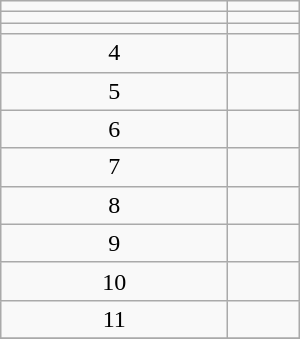<table class="wikitable" width="200px">
<tr>
<td align=center></td>
<td></td>
</tr>
<tr>
<td align=center></td>
<td></td>
</tr>
<tr>
<td align=center></td>
<td></td>
</tr>
<tr>
<td align=center>4</td>
<td></td>
</tr>
<tr>
<td align=center>5</td>
<td></td>
</tr>
<tr>
<td align=center>6</td>
<td></td>
</tr>
<tr>
<td align=center>7</td>
<td></td>
</tr>
<tr>
<td align=center>8</td>
<td></td>
</tr>
<tr>
<td align=center>9</td>
<td></td>
</tr>
<tr>
<td align=center>10</td>
<td></td>
</tr>
<tr>
<td align=center>11</td>
<td></td>
</tr>
<tr>
</tr>
</table>
